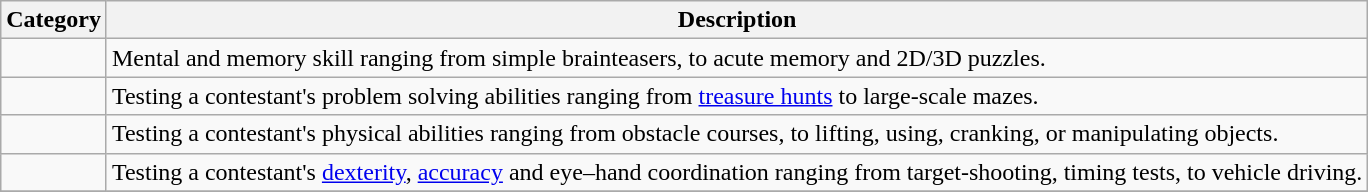<table class="wikitable">
<tr>
<th>Category</th>
<th>Description</th>
</tr>
<tr>
<td></td>
<td>Mental and memory skill ranging from simple brainteasers, to acute memory and 2D/3D puzzles.</td>
</tr>
<tr>
<td></td>
<td>Testing a contestant's problem solving abilities ranging from <a href='#'>treasure hunts</a> to large-scale mazes.</td>
</tr>
<tr>
<td></td>
<td>Testing a contestant's physical abilities ranging from obstacle courses, to lifting, using, cranking, or manipulating objects.</td>
</tr>
<tr>
<td></td>
<td>Testing a contestant's <a href='#'>dexterity</a>, <a href='#'>accuracy</a> and eye–hand coordination ranging from target-shooting, timing tests, to vehicle driving.</td>
</tr>
<tr>
</tr>
</table>
